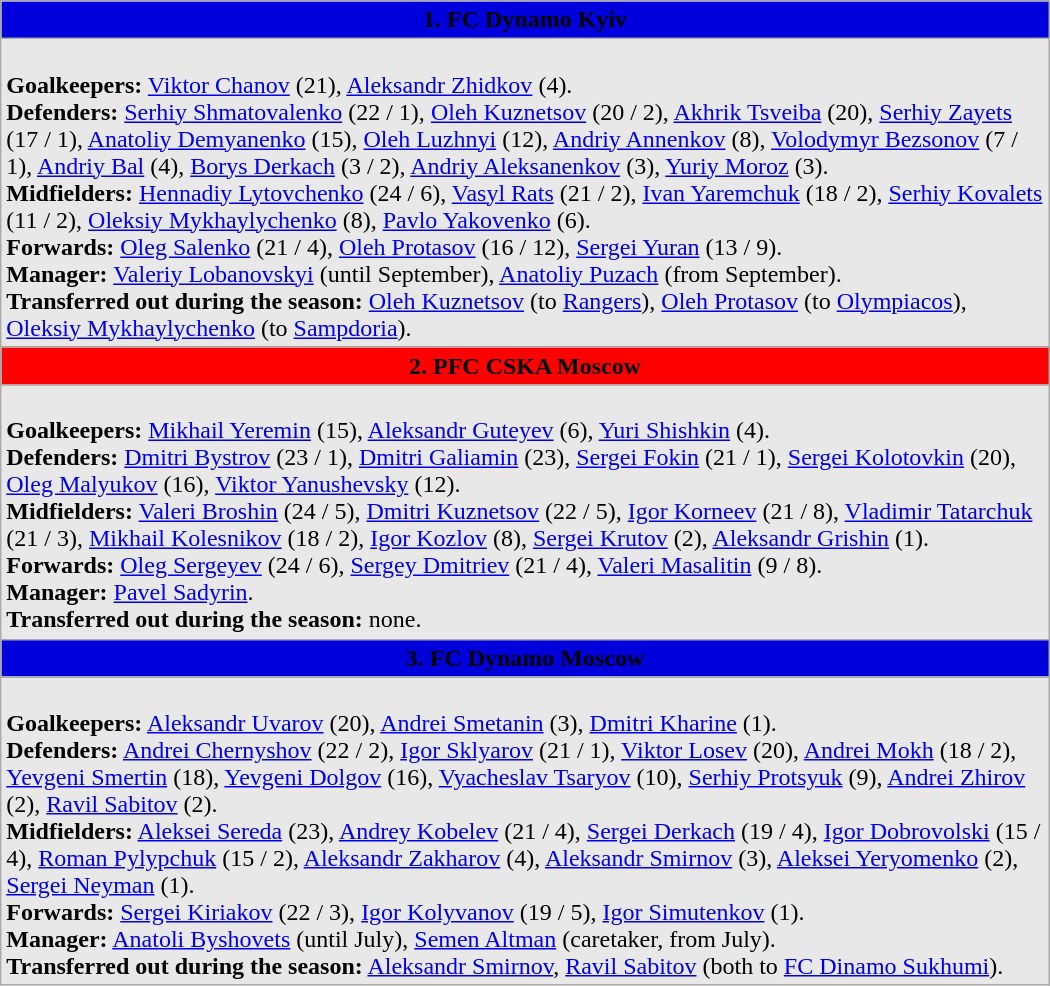<table class="wikitable" style="width:700px;">
<tr style="background:#00d;">
<td style="text-align:center; width:700px;"><span> <strong>1. FC Dynamo Kyiv</strong> </span></td>
</tr>
<tr style="background:#e8e8e8;">
<td style="text-align:left; width:700px;"><br><strong>Goalkeepers:</strong> <a href='#'>Viktor Chanov</a> (21), <a href='#'>Aleksandr Zhidkov</a> (4).<br>
<strong>Defenders:</strong> <a href='#'>Serhiy Shmatovalenko</a> (22 / 1), <a href='#'>Oleh Kuznetsov</a> (20 / 2), <a href='#'>Akhrik Tsveiba</a> (20), <a href='#'>Serhiy Zayets</a> (17 / 1), <a href='#'>Anatoliy Demyanenko</a> (15), <a href='#'>Oleh Luzhnyi</a> (12), <a href='#'>Andriy Annenkov</a> (8), <a href='#'>Volodymyr Bezsonov</a> (7 / 1), <a href='#'>Andriy Bal</a> (4), <a href='#'>Borys Derkach</a> (3 / 2), <a href='#'>Andriy Aleksanenkov</a> (3), <a href='#'>Yuriy Moroz</a> (3).<br>
<strong>Midfielders:</strong> <a href='#'>Hennadiy Lytovchenko</a> (24 / 6), <a href='#'>Vasyl Rats</a> (21 / 2), <a href='#'>Ivan Yaremchuk</a> (18 / 2), <a href='#'>Serhiy Kovalets</a> (11 / 2), <a href='#'>Oleksiy Mykhaylychenko</a> (8), <a href='#'>Pavlo Yakovenko</a> (6).<br>
<strong>Forwards:</strong> <a href='#'>Oleg Salenko</a> (21 / 4), <a href='#'>Oleh Protasov</a> (16 / 12), <a href='#'>Sergei Yuran</a> (13 / 9).<br><strong>Manager:</strong> <a href='#'>Valeriy Lobanovskyi</a> (until September), <a href='#'>Anatoliy Puzach</a> (from September).<br><strong>Transferred out during the season:</strong> <a href='#'>Oleh Kuznetsov</a> (to  <a href='#'>Rangers</a>), <a href='#'>Oleh Protasov</a> (to  <a href='#'>Olympiacos</a>), <a href='#'>Oleksiy Mykhaylychenko</a> (to  <a href='#'>Sampdoria</a>).</td>
</tr>
<tr style="background:#f00;">
<td style="text-align:center; width:700px;"><span> <strong>2. PFC CSKA Moscow</strong> </span></td>
</tr>
<tr style="background:#e8e8e8;">
<td style="text-align:left; width:700px;"><br><strong>Goalkeepers:</strong> <a href='#'>Mikhail Yeremin</a> (15), <a href='#'>Aleksandr Guteyev</a> (6), <a href='#'>Yuri Shishkin</a> (4).<br>
<strong>Defenders:</strong> <a href='#'>Dmitri Bystrov</a> (23 / 1), <a href='#'>Dmitri Galiamin</a> (23), <a href='#'>Sergei Fokin</a> (21 / 1), <a href='#'>Sergei Kolotovkin</a> (20), <a href='#'>Oleg Malyukov</a> (16), <a href='#'>Viktor Yanushevsky</a> (12).<br>
<strong>Midfielders:</strong> <a href='#'>Valeri Broshin</a> (24 / 5), <a href='#'>Dmitri Kuznetsov</a> (22 / 5), <a href='#'>Igor Korneev</a> (21 / 8), <a href='#'>Vladimir Tatarchuk</a> (21 / 3), <a href='#'>Mikhail Kolesnikov</a> (18 / 2), <a href='#'>Igor Kozlov</a> (8), <a href='#'>Sergei Krutov</a> (2), <a href='#'>Aleksandr Grishin</a> (1).<br>
<strong>Forwards:</strong> <a href='#'>Oleg Sergeyev</a> (24 / 6), <a href='#'>Sergey Dmitriev</a> (21 / 4), <a href='#'>Valeri Masalitin</a> (9 / 8).<br><strong>Manager:</strong> <a href='#'>Pavel Sadyrin</a>.<br><strong>Transferred out during the season:</strong> none.</td>
</tr>
<tr style="background:#00d;">
<td style="text-align:center; width:700px;"><span> <strong>3. FC Dynamo Moscow</strong> </span></td>
</tr>
<tr style="background:#e8e8e8;">
<td style="text-align:left; width:700px;"><br><strong>Goalkeepers:</strong> <a href='#'>Aleksandr Uvarov</a> (20), <a href='#'>Andrei Smetanin</a> (3), <a href='#'>Dmitri Kharine</a> (1).<br>
<strong>Defenders:</strong> <a href='#'>Andrei Chernyshov</a> (22 / 2), <a href='#'>Igor Sklyarov</a> (21 / 1), <a href='#'>Viktor Losev</a> (20), <a href='#'>Andrei Mokh</a> (18 / 2), <a href='#'>Yevgeni Smertin</a> (18), <a href='#'>Yevgeni Dolgov</a> (16), <a href='#'>Vyacheslav Tsaryov</a> (10), <a href='#'>Serhiy Protsyuk</a> (9), <a href='#'>Andrei Zhirov</a> (2), <a href='#'>Ravil Sabitov</a> (2).<br>
<strong>Midfielders:</strong> <a href='#'>Aleksei Sereda</a> (23), <a href='#'>Andrey Kobelev</a> (21 / 4), <a href='#'>Sergei Derkach</a> (19 / 4), <a href='#'>Igor Dobrovolski</a> (15 / 4), <a href='#'>Roman Pylypchuk</a> (15 / 2), <a href='#'>Aleksandr Zakharov</a> (4), <a href='#'>Aleksandr Smirnov</a> (3), <a href='#'>Aleksei Yeryomenko</a> (2), <a href='#'>Sergei Neyman</a> (1).<br>
<strong>Forwards:</strong> <a href='#'>Sergei Kiriakov</a> (22 / 3), <a href='#'>Igor Kolyvanov</a> (19 / 5), <a href='#'>Igor Simutenkov</a> (1).<br><strong>Manager:</strong> <a href='#'>Anatoli Byshovets</a> (until July), <a href='#'>Semen Altman</a> (caretaker, from July).<br><strong>Transferred out during the season:</strong> <a href='#'>Aleksandr Smirnov</a>, <a href='#'>Ravil Sabitov</a> (both to <a href='#'>FC Dinamo Sukhumi</a>).</td>
</tr>
</table>
